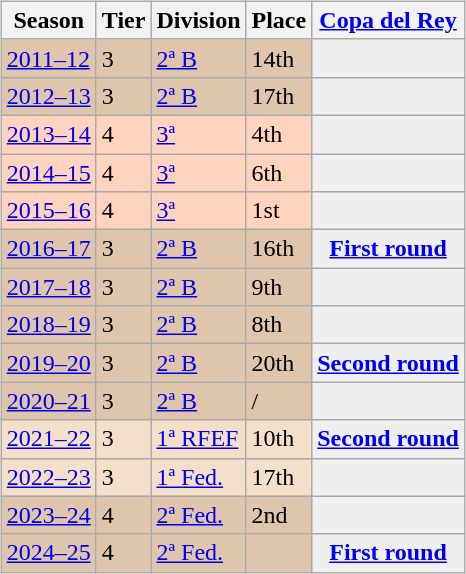<table>
<tr>
<td valign="top" width=0%><br><table class="wikitable">
<tr style="background:#f0f6fa;">
<th>Season</th>
<th>Tier</th>
<th>Division</th>
<th>Place</th>
<th><a href='#'>Copa del Rey</a></th>
</tr>
<tr>
<td style="background:#DEC5AB;"><a href='#'>2011–12</a></td>
<td style="background:#DEC5AB;">3</td>
<td style="background:#DEC5AB;"><a href='#'>2ª B</a></td>
<td style="background:#DEC5AB;">14th</td>
<th style="background:#efefef;"></th>
</tr>
<tr>
<td style="background:#DEC5AB;"><a href='#'>2012–13</a></td>
<td style="background:#DEC5AB;">3</td>
<td style="background:#DEC5AB;"><a href='#'>2ª B</a></td>
<td style="background:#DEC5AB;">17th</td>
<th style="background:#efefef;"></th>
</tr>
<tr>
<td style="background:#FFD3BD;"><a href='#'>2013–14</a></td>
<td style="background:#FFD3BD;">4</td>
<td style="background:#FFD3BD;"><a href='#'>3ª</a></td>
<td style="background:#FFD3BD;">4th</td>
<th style="background:#efefef;"></th>
</tr>
<tr>
<td style="background:#FFD3BD;"><a href='#'>2014–15</a></td>
<td style="background:#FFD3BD;">4</td>
<td style="background:#FFD3BD;"><a href='#'>3ª</a></td>
<td style="background:#FFD3BD;">6th</td>
<th style="background:#efefef;"></th>
</tr>
<tr>
<td style="background:#FFD3BD;"><a href='#'>2015–16</a></td>
<td style="background:#FFD3BD;">4</td>
<td style="background:#FFD3BD;"><a href='#'>3ª</a></td>
<td style="background:#FFD3BD;">1st</td>
<th style="background:#efefef;"></th>
</tr>
<tr>
<td style="background:#DEC5AB;"><a href='#'>2016–17</a></td>
<td style="background:#DEC5AB;">3</td>
<td style="background:#DEC5AB;"><a href='#'>2ª B</a></td>
<td style="background:#DEC5AB;">16th</td>
<th style="background:#efefef;"><a href='#'>First round</a></th>
</tr>
<tr>
<td style="background:#DEC5AB;"><a href='#'>2017–18</a></td>
<td style="background:#DEC5AB;">3</td>
<td style="background:#DEC5AB;"><a href='#'>2ª B</a></td>
<td style="background:#DEC5AB;">9th</td>
<th style="background:#efefef;"></th>
</tr>
<tr>
<td style="background:#DEC5AB;"><a href='#'>2018–19</a></td>
<td style="background:#DEC5AB;">3</td>
<td style="background:#DEC5AB;"><a href='#'>2ª B</a></td>
<td style="background:#DEC5AB;">8th</td>
<th style="background:#efefef;"></th>
</tr>
<tr>
<td style="background:#DEC5AB;"><a href='#'>2019–20</a></td>
<td style="background:#DEC5AB;">3</td>
<td style="background:#DEC5AB;"><a href='#'>2ª B</a></td>
<td style="background:#DEC5AB;">20th</td>
<th style="background:#efefef;"><a href='#'>Second round</a></th>
</tr>
<tr>
<td style="background:#DEC5AB;"><a href='#'>2020–21</a></td>
<td style="background:#DEC5AB;">3</td>
<td style="background:#DEC5AB;"><a href='#'>2ª B</a></td>
<td style="background:#DEC5AB;"> / </td>
<th style="background:#efefef;"></th>
</tr>
<tr>
<td style="background:#F4DFC8;"><a href='#'>2021–22</a></td>
<td style="background:#F4DFC8;">3</td>
<td style="background:#F4DFC8;"><a href='#'>1ª RFEF</a></td>
<td style="background:#F4DFC8;">10th</td>
<th style="background:#efefef;"><a href='#'>Second round</a></th>
</tr>
<tr>
<td style="background:#F4DFC8;"><a href='#'>2022–23</a></td>
<td style="background:#F4DFC8;">3</td>
<td style="background:#F4DFC8;"><a href='#'>1ª Fed.</a></td>
<td style="background:#F4DFC8;">17th</td>
<th style="background:#efefef;"></th>
</tr>
<tr>
<td style="background:#DEC5AB;"><a href='#'>2023–24</a></td>
<td style="background:#DEC5AB;">4</td>
<td style="background:#DEC5AB;"><a href='#'>2ª Fed.</a></td>
<td style="background:#DEC5AB;">2nd</td>
<th style="background:#efefef;"></th>
</tr>
<tr>
<td style="background:#DEC5AB;"><a href='#'>2024–25</a></td>
<td style="background:#DEC5AB;">4</td>
<td style="background:#DEC5AB;"><a href='#'>2ª Fed.</a></td>
<td style="background:#DEC5AB;"></td>
<th style="background:#efefef;"><a href='#'>First round</a></th>
</tr>
</table>
</td>
</tr>
</table>
